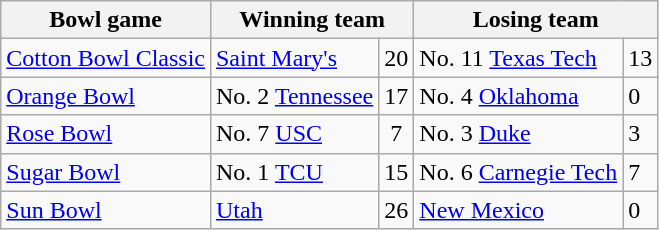<table class="wikitable">
<tr>
<th>Bowl game</th>
<th colspan="2">Winning team</th>
<th colspan="2">Losing team</th>
</tr>
<tr>
<td><a href='#'>Cotton Bowl Classic</a></td>
<td><a href='#'>Saint Mary's</a></td>
<td>20</td>
<td>No. 11 <a href='#'>Texas Tech</a></td>
<td>13</td>
</tr>
<tr>
<td><a href='#'>Orange Bowl</a></td>
<td>No. 2 <a href='#'>Tennessee</a></td>
<td>17</td>
<td>No. 4 <a href='#'>Oklahoma</a></td>
<td>0</td>
</tr>
<tr>
<td><a href='#'>Rose Bowl</a></td>
<td>No. 7 <a href='#'>USC</a></td>
<td align=center>7</td>
<td>No. 3 <a href='#'>Duke</a></td>
<td>3</td>
</tr>
<tr>
<td><a href='#'>Sugar Bowl</a></td>
<td>No. 1 <a href='#'>TCU</a></td>
<td>15</td>
<td>No. 6 <a href='#'>Carnegie Tech</a></td>
<td>7</td>
</tr>
<tr>
<td><a href='#'>Sun Bowl</a></td>
<td><a href='#'>Utah</a></td>
<td>26</td>
<td><a href='#'>New Mexico</a></td>
<td>0</td>
</tr>
</table>
